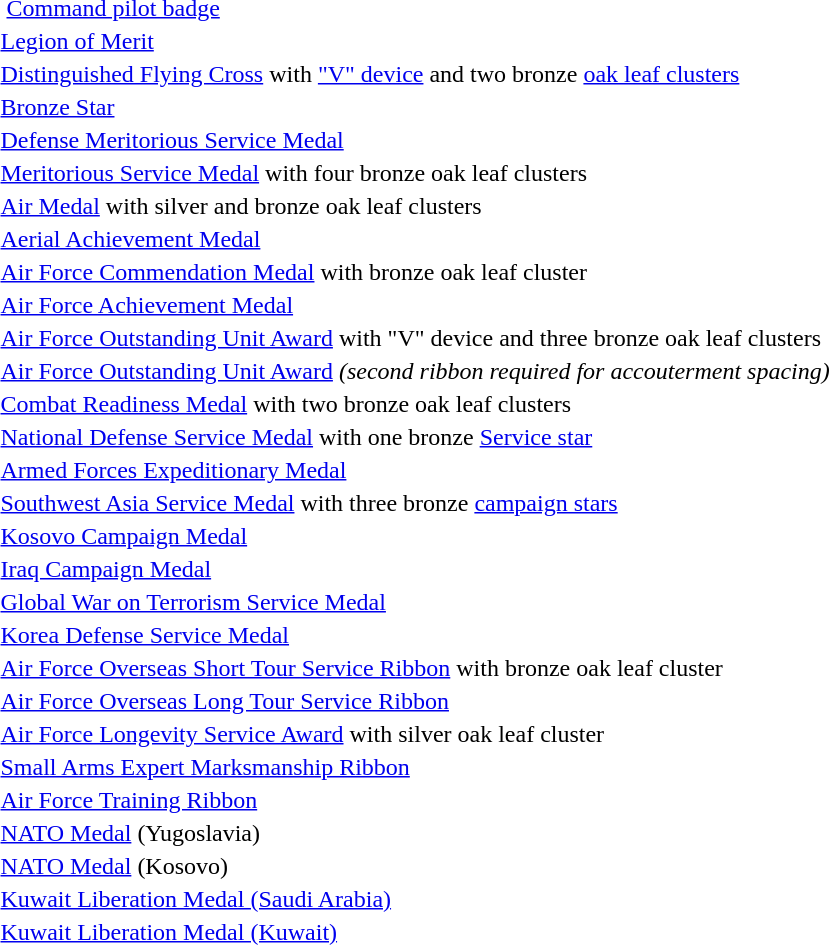<table>
<tr>
<td colspan="2">  <a href='#'>Command pilot badge</a></td>
</tr>
<tr>
<td></td>
<td><a href='#'>Legion of Merit</a></td>
</tr>
<tr>
<td></td>
<td><a href='#'>Distinguished Flying Cross</a> with <a href='#'>"V" device</a> and two bronze <a href='#'>oak leaf clusters</a></td>
</tr>
<tr>
<td></td>
<td><a href='#'>Bronze Star</a></td>
</tr>
<tr>
<td></td>
<td><a href='#'>Defense Meritorious Service Medal</a></td>
</tr>
<tr>
<td></td>
<td><a href='#'>Meritorious Service Medal</a> with four bronze oak leaf clusters</td>
</tr>
<tr>
<td></td>
<td><a href='#'>Air Medal</a> with silver and bronze oak leaf clusters</td>
</tr>
<tr>
<td></td>
<td><a href='#'>Aerial Achievement Medal</a></td>
</tr>
<tr>
<td></td>
<td><a href='#'>Air Force Commendation Medal</a> with bronze oak leaf cluster</td>
</tr>
<tr>
<td></td>
<td><a href='#'>Air Force Achievement Medal</a></td>
</tr>
<tr>
<td></td>
<td><a href='#'>Air Force Outstanding Unit Award</a> with "V" device and three bronze oak leaf clusters</td>
</tr>
<tr>
<td></td>
<td><a href='#'>Air Force Outstanding Unit Award</a> <em>(second ribbon required for accouterment spacing)</em></td>
</tr>
<tr>
<td></td>
<td><a href='#'>Combat Readiness Medal</a> with two bronze oak leaf clusters</td>
</tr>
<tr>
<td></td>
<td><a href='#'>National Defense Service Medal</a> with one bronze <a href='#'>Service star</a></td>
</tr>
<tr>
<td></td>
<td><a href='#'>Armed Forces Expeditionary Medal</a></td>
</tr>
<tr>
<td></td>
<td><a href='#'>Southwest Asia Service Medal</a> with three bronze <a href='#'>campaign stars</a></td>
</tr>
<tr>
<td></td>
<td><a href='#'>Kosovo Campaign Medal</a></td>
</tr>
<tr>
<td></td>
<td><a href='#'>Iraq Campaign Medal</a></td>
</tr>
<tr>
<td></td>
<td><a href='#'>Global War on Terrorism Service Medal</a></td>
</tr>
<tr>
<td></td>
<td><a href='#'>Korea Defense Service Medal</a></td>
</tr>
<tr>
<td></td>
<td><a href='#'>Air Force Overseas Short Tour Service Ribbon</a> with bronze oak leaf cluster</td>
</tr>
<tr>
<td></td>
<td><a href='#'>Air Force Overseas Long Tour Service Ribbon</a></td>
</tr>
<tr>
<td></td>
<td><a href='#'>Air Force Longevity Service Award</a> with silver oak leaf cluster</td>
</tr>
<tr>
<td></td>
<td><a href='#'>Small Arms Expert Marksmanship Ribbon</a></td>
</tr>
<tr>
<td></td>
<td><a href='#'>Air Force Training Ribbon</a></td>
</tr>
<tr>
<td></td>
<td><a href='#'>NATO Medal</a> (Yugoslavia)</td>
</tr>
<tr>
<td></td>
<td><a href='#'>NATO Medal</a> (Kosovo)</td>
</tr>
<tr>
<td></td>
<td><a href='#'>Kuwait Liberation Medal (Saudi Arabia)</a></td>
</tr>
<tr>
<td></td>
<td><a href='#'>Kuwait Liberation Medal (Kuwait)</a></td>
</tr>
<tr>
</tr>
</table>
